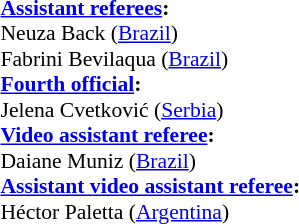<table width=50% style="font-size:90%">
<tr>
<td><br><strong><a href='#'>Assistant referees</a>:</strong>
<br>Neuza Back (<a href='#'>Brazil</a>)
<br>Fabrini Bevilaqua (<a href='#'>Brazil</a>)
<br><strong><a href='#'>Fourth official</a>:</strong>
<br>Jelena Cvetković (<a href='#'>Serbia</a>)
<br><strong><a href='#'>Video assistant referee</a>:</strong>
<br>Daiane Muniz (<a href='#'>Brazil</a>)
<br><strong><a href='#'>Assistant video assistant referee</a>:</strong>
<br>Héctor Paletta (<a href='#'>Argentina</a>)</td>
</tr>
</table>
